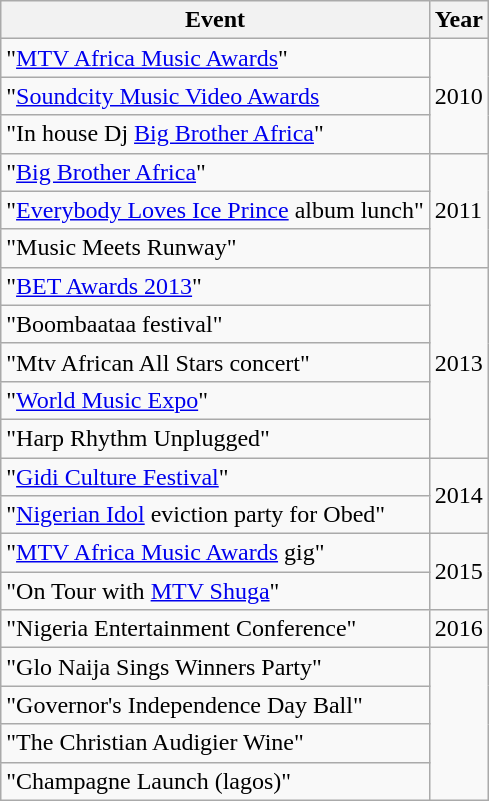<table class="wikitable">
<tr>
<th>Event</th>
<th>Year</th>
</tr>
<tr>
<td>"<a href='#'>MTV Africa Music Awards</a>"</td>
<td rowspan="3">2010</td>
</tr>
<tr>
<td>"<a href='#'>Soundcity Music Video Awards</a></td>
</tr>
<tr>
<td>"In house Dj <a href='#'>Big Brother Africa</a>"</td>
</tr>
<tr>
<td>"<a href='#'>Big Brother Africa</a>"</td>
<td rowspan="3">2011</td>
</tr>
<tr>
<td>"<a href='#'>Everybody Loves Ice Prince</a> album lunch" </td>
</tr>
<tr>
<td>"Music Meets Runway" </td>
</tr>
<tr>
<td>"<a href='#'>BET Awards 2013</a>" </td>
<td rowspan="5">2013</td>
</tr>
<tr>
<td>"Boombaataa festival" </td>
</tr>
<tr>
<td>"Mtv African All Stars concert" </td>
</tr>
<tr>
<td>"<a href='#'>World Music Expo</a>" </td>
</tr>
<tr>
<td>"Harp Rhythm Unplugged" </td>
</tr>
<tr>
<td>"<a href='#'>Gidi Culture Festival</a>" </td>
<td rowspan="2">2014</td>
</tr>
<tr>
<td>"<a href='#'>Nigerian Idol</a> eviction party for Obed" </td>
</tr>
<tr>
<td>"<a href='#'>MTV Africa Music Awards</a> gig" </td>
<td rowspan="2">2015</td>
</tr>
<tr>
<td>"On Tour with <a href='#'>MTV Shuga</a>" </td>
</tr>
<tr>
<td>"Nigeria Entertainment Conference" </td>
<td>2016</td>
</tr>
<tr>
<td>"Glo Naija Sings Winners Party"</td>
<td rowspan="4"></td>
</tr>
<tr>
<td>"Governor's Independence Day Ball"</td>
</tr>
<tr>
<td>"The Christian Audigier Wine"</td>
</tr>
<tr>
<td>"Champagne Launch (lagos)"</td>
</tr>
</table>
